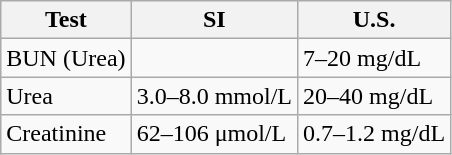<table class="wikitable">
<tr>
<th>Test</th>
<th>SI</th>
<th>U.S.</th>
</tr>
<tr>
<td>BUN (Urea)</td>
<td></td>
<td>7–20 mg/dL</td>
</tr>
<tr>
<td>Urea</td>
<td>3.0–8.0 mmol/L</td>
<td>20–40 mg/dL</td>
</tr>
<tr>
<td>Creatinine</td>
<td>62–106 μmol/L</td>
<td>0.7–1.2 mg/dL</td>
</tr>
</table>
